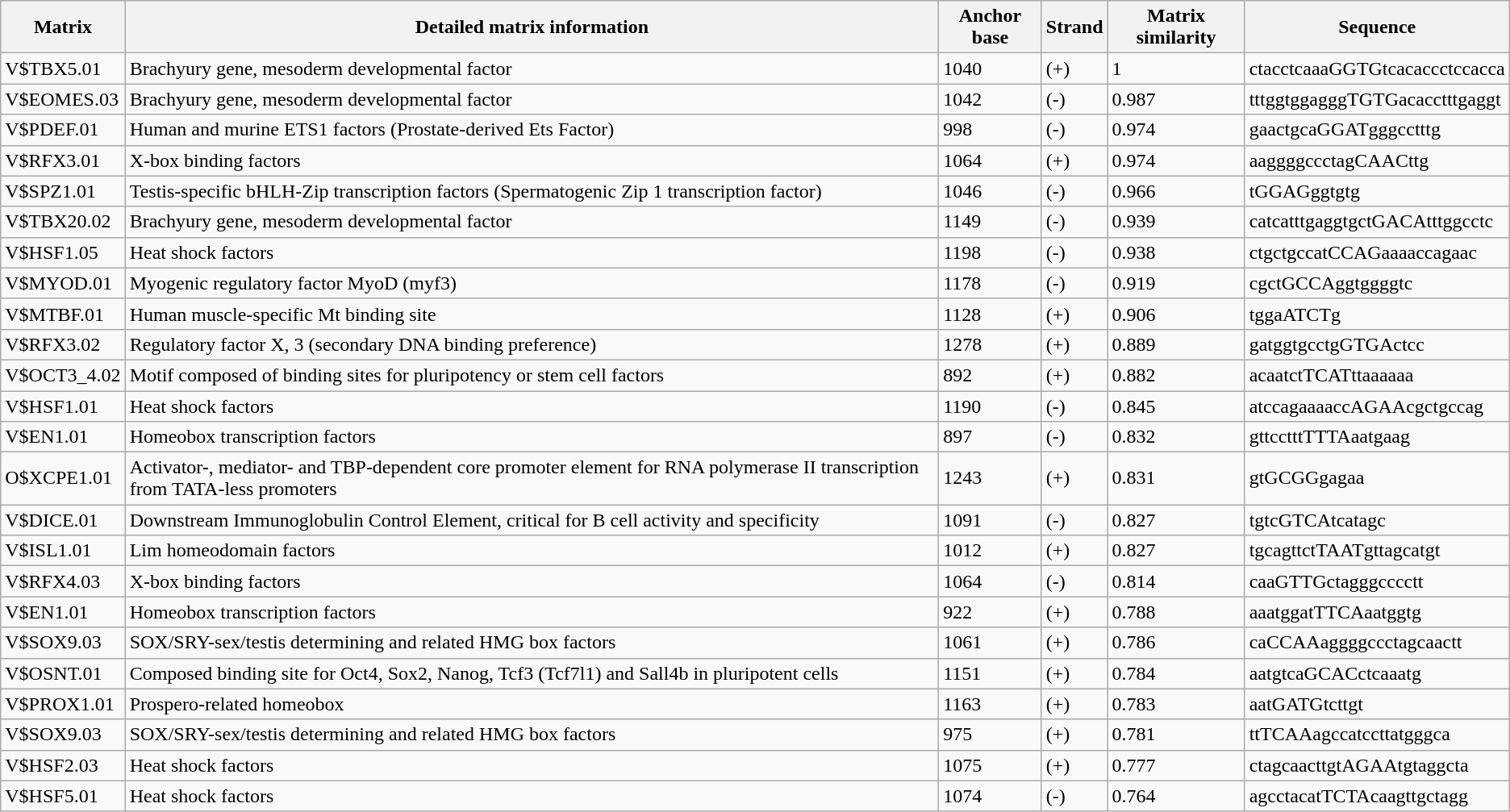<table class="wikitable">
<tr>
<th>Matrix</th>
<th>Detailed matrix information</th>
<th>Anchor base</th>
<th>Strand</th>
<th>Matrix similarity</th>
<th>Sequence</th>
</tr>
<tr>
<td>V$TBX5.01</td>
<td>Brachyury gene, mesoderm developmental factor</td>
<td>1040</td>
<td>(+)</td>
<td>1</td>
<td>ctacctcaaaGGTGtcacaccctccacca</td>
</tr>
<tr>
<td>V$EOMES.03</td>
<td>Brachyury gene, mesoderm developmental factor</td>
<td>1042</td>
<td>(-)</td>
<td>0.987</td>
<td>tttggtggagggTGTGacacctttgaggt</td>
</tr>
<tr>
<td>V$PDEF.01</td>
<td>Human and murine ETS1 factors (Prostate-derived Ets Factor)</td>
<td>998</td>
<td>(-)</td>
<td>0.974</td>
<td>gaactgcaGGATgggcctttg</td>
</tr>
<tr>
<td>V$RFX3.01</td>
<td>X-box binding factors</td>
<td>1064</td>
<td>(+)</td>
<td>0.974</td>
<td>aaggggccctagCAACttg</td>
</tr>
<tr>
<td>V$SPZ1.01</td>
<td>Testis-specific bHLH-Zip transcription factors (Spermatogenic Zip 1 transcription factor)</td>
<td>1046</td>
<td>(-)</td>
<td>0.966</td>
<td>tGGAGggtgtg</td>
</tr>
<tr>
<td>V$TBX20.02</td>
<td>Brachyury gene, mesoderm developmental factor</td>
<td>1149</td>
<td>(-)</td>
<td>0.939</td>
<td>catcatttgaggtgctGACAtttggcctc</td>
</tr>
<tr>
<td>V$HSF1.05</td>
<td>Heat shock factors</td>
<td>1198</td>
<td>(-)</td>
<td>0.938</td>
<td>ctgctgccatCCAGaaaaccagaac</td>
</tr>
<tr>
<td>V$MYOD.01</td>
<td>Myogenic regulatory factor MyoD (myf3)</td>
<td>1178</td>
<td>(-)</td>
<td>0.919</td>
<td>cgctGCCAggtggggtc</td>
</tr>
<tr>
<td>V$MTBF.01</td>
<td>Human muscle-specific Mt binding site</td>
<td>1128</td>
<td>(+)</td>
<td>0.906</td>
<td>tggaATCTg</td>
</tr>
<tr>
<td>V$RFX3.02</td>
<td>Regulatory factor X, 3 (secondary DNA binding preference)</td>
<td>1278</td>
<td>(+)</td>
<td>0.889</td>
<td>gatggtgcctgGTGActcc</td>
</tr>
<tr>
<td>V$OCT3_4.02</td>
<td>Motif composed of binding sites for pluripotency or stem cell factors</td>
<td>892</td>
<td>(+)</td>
<td>0.882</td>
<td>acaatctTCATttaaaaaa</td>
</tr>
<tr>
<td>V$HSF1.01</td>
<td>Heat shock factors</td>
<td>1190</td>
<td>(-)</td>
<td>0.845</td>
<td>atccagaaaaccAGAAcgctgccag</td>
</tr>
<tr>
<td>V$EN1.01</td>
<td>Homeobox transcription factors</td>
<td>897</td>
<td>(-)</td>
<td>0.832</td>
<td>gttcctttTTTAaatgaag</td>
</tr>
<tr>
<td>O$XCPE1.01</td>
<td>Activator-, mediator- and TBP-dependent core promoter element for RNA polymerase II transcription from TATA-less promoters</td>
<td>1243</td>
<td>(+)</td>
<td>0.831</td>
<td>gtGCGGgagaa</td>
</tr>
<tr>
<td>V$DICE.01</td>
<td>Downstream Immunoglobulin Control Element, critical for B cell activity and specificity</td>
<td>1091</td>
<td>(-)</td>
<td>0.827</td>
<td>tgtcGTCAtcatagc</td>
</tr>
<tr>
<td>V$ISL1.01</td>
<td>Lim homeodomain factors</td>
<td>1012</td>
<td>(+)</td>
<td>0.827</td>
<td>tgcagttctTAATgttagcatgt</td>
</tr>
<tr>
<td>V$RFX4.03</td>
<td>X-box binding factors</td>
<td>1064</td>
<td>(-)</td>
<td>0.814</td>
<td>caaGTTGctagggcccctt</td>
</tr>
<tr>
<td>V$EN1.01</td>
<td>Homeobox transcription factors</td>
<td>922</td>
<td>(+)</td>
<td>0.788</td>
<td>aaatggatTTCAaatggtg</td>
</tr>
<tr>
<td>V$SOX9.03</td>
<td>SOX/SRY-sex/testis determining and related HMG box factors</td>
<td>1061</td>
<td>(+)</td>
<td>0.786</td>
<td>caCCAAaggggccctagcaactt</td>
</tr>
<tr>
<td>V$OSNT.01</td>
<td>Composed binding site for Oct4, Sox2, Nanog, Tcf3 (Tcf7l1) and Sall4b in pluripotent cells</td>
<td>1151</td>
<td>(+)</td>
<td>0.784</td>
<td>aatgtcaGCACctcaaatg</td>
</tr>
<tr>
<td>V$PROX1.01</td>
<td>Prospero-related homeobox</td>
<td>1163</td>
<td>(+)</td>
<td>0.783</td>
<td>aatGATGtcttgt</td>
</tr>
<tr>
<td>V$SOX9.03</td>
<td>SOX/SRY-sex/testis determining and related HMG box factors</td>
<td>975</td>
<td>(+)</td>
<td>0.781</td>
<td>ttTCAAagccatccttatgggca</td>
</tr>
<tr>
<td>V$HSF2.03</td>
<td>Heat shock factors</td>
<td>1075</td>
<td>(+)</td>
<td>0.777</td>
<td>ctagcaacttgtAGAAtgtaggcta</td>
</tr>
<tr>
<td>V$HSF5.01</td>
<td>Heat shock factors</td>
<td>1074</td>
<td>(-)</td>
<td>0.764</td>
<td>agcctacatTCTAcaagttgctagg</td>
</tr>
</table>
